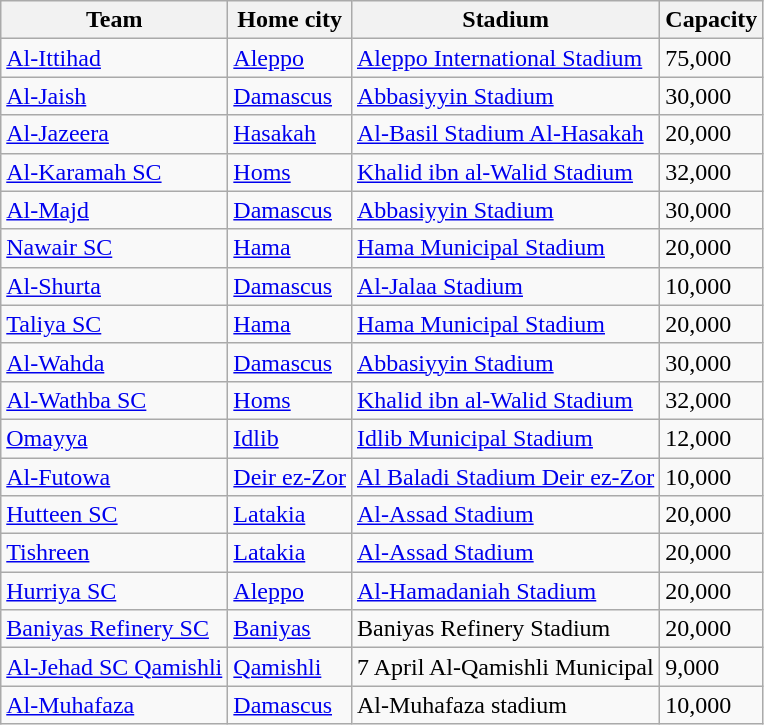<table class="wikitable">
<tr>
<th>Team</th>
<th>Home city</th>
<th>Stadium</th>
<th>Capacity</th>
</tr>
<tr>
<td><a href='#'>Al-Ittihad</a></td>
<td><a href='#'>Aleppo</a></td>
<td><a href='#'>Aleppo International Stadium</a></td>
<td>75,000</td>
</tr>
<tr>
<td><a href='#'>Al-Jaish</a></td>
<td><a href='#'>Damascus</a></td>
<td><a href='#'>Abbasiyyin Stadium</a></td>
<td>30,000</td>
</tr>
<tr>
<td><a href='#'>Al-Jazeera</a></td>
<td><a href='#'>Hasakah</a></td>
<td><a href='#'>Al-Basil Stadium Al-Hasakah</a></td>
<td>20,000</td>
</tr>
<tr>
<td><a href='#'>Al-Karamah SC</a></td>
<td><a href='#'>Homs</a></td>
<td><a href='#'>Khalid ibn al-Walid Stadium</a></td>
<td>32,000</td>
</tr>
<tr>
<td><a href='#'>Al-Majd</a></td>
<td><a href='#'>Damascus</a></td>
<td><a href='#'>Abbasiyyin Stadium</a></td>
<td>30,000</td>
</tr>
<tr>
<td><a href='#'>Nawair SC</a></td>
<td><a href='#'>Hama</a></td>
<td><a href='#'>Hama Municipal Stadium</a></td>
<td>20,000</td>
</tr>
<tr>
<td><a href='#'>Al-Shurta</a></td>
<td><a href='#'>Damascus</a></td>
<td><a href='#'>Al-Jalaa Stadium</a></td>
<td>10,000</td>
</tr>
<tr>
<td><a href='#'>Taliya SC</a></td>
<td><a href='#'>Hama</a></td>
<td><a href='#'>Hama Municipal Stadium</a></td>
<td>20,000</td>
</tr>
<tr>
<td><a href='#'>Al-Wahda</a></td>
<td><a href='#'>Damascus</a></td>
<td><a href='#'>Abbasiyyin Stadium</a></td>
<td>30,000</td>
</tr>
<tr>
<td><a href='#'>Al-Wathba SC</a></td>
<td><a href='#'>Homs</a></td>
<td><a href='#'>Khalid ibn al-Walid Stadium</a></td>
<td>32,000</td>
</tr>
<tr>
<td><a href='#'>Omayya</a></td>
<td><a href='#'>Idlib</a></td>
<td><a href='#'>Idlib Municipal Stadium</a></td>
<td>12,000</td>
</tr>
<tr>
<td><a href='#'>Al-Futowa</a></td>
<td><a href='#'>Deir ez-Zor</a></td>
<td><a href='#'>Al Baladi Stadium Deir ez-Zor</a></td>
<td>10,000</td>
</tr>
<tr>
<td><a href='#'>Hutteen SC</a></td>
<td><a href='#'>Latakia</a></td>
<td><a href='#'>Al-Assad Stadium</a></td>
<td>20,000</td>
</tr>
<tr>
<td><a href='#'>Tishreen</a></td>
<td><a href='#'>Latakia</a></td>
<td><a href='#'>Al-Assad Stadium</a></td>
<td>20,000</td>
</tr>
<tr>
<td><a href='#'>Hurriya SC</a></td>
<td><a href='#'>Aleppo</a></td>
<td><a href='#'>Al-Hamadaniah Stadium</a></td>
<td>20,000</td>
</tr>
<tr>
<td><a href='#'>Baniyas Refinery SC</a></td>
<td><a href='#'>Baniyas</a></td>
<td>Baniyas Refinery Stadium</td>
<td>20,000</td>
</tr>
<tr>
<td><a href='#'>Al-Jehad SC Qamishli</a></td>
<td><a href='#'>Qamishli</a></td>
<td>7 April Al-Qamishli Municipal</td>
<td>9,000</td>
</tr>
<tr>
<td><a href='#'>Al-Muhafaza</a></td>
<td><a href='#'>Damascus</a></td>
<td>Al-Muhafaza stadium</td>
<td>10,000</td>
</tr>
</table>
